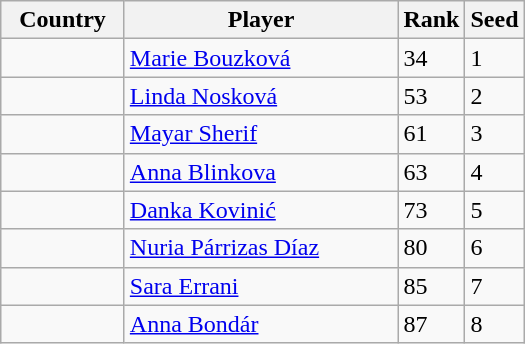<table class="wikitable">
<tr>
<th width="75">Country</th>
<th width="175">Player</th>
<th>Rank</th>
<th>Seed</th>
</tr>
<tr>
<td></td>
<td><a href='#'>Marie Bouzková</a></td>
<td>34</td>
<td>1</td>
</tr>
<tr>
<td></td>
<td><a href='#'>Linda Nosková</a></td>
<td>53</td>
<td>2</td>
</tr>
<tr>
<td></td>
<td><a href='#'>Mayar Sherif</a></td>
<td>61</td>
<td>3</td>
</tr>
<tr>
<td></td>
<td><a href='#'>Anna Blinkova</a></td>
<td>63</td>
<td>4</td>
</tr>
<tr>
<td></td>
<td><a href='#'>Danka Kovinić</a></td>
<td>73</td>
<td>5</td>
</tr>
<tr>
<td></td>
<td><a href='#'>Nuria Párrizas Díaz</a></td>
<td>80</td>
<td>6</td>
</tr>
<tr>
<td></td>
<td><a href='#'>Sara Errani</a></td>
<td>85</td>
<td>7</td>
</tr>
<tr>
<td></td>
<td><a href='#'>Anna Bondár</a></td>
<td>87</td>
<td>8</td>
</tr>
</table>
